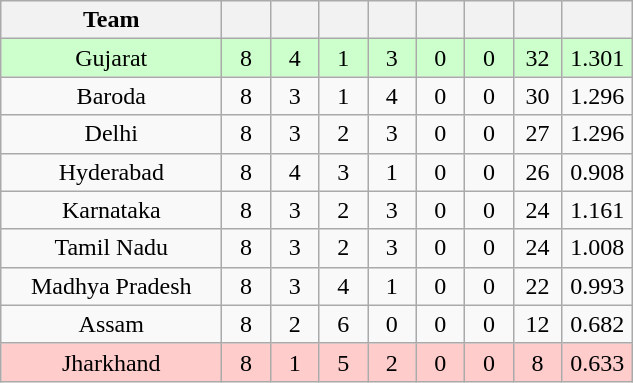<table class="wikitable" style="text-align:center">
<tr>
<th style="width:140px;">Team</th>
<th style="width:25px;"></th>
<th style="width:25px;"></th>
<th style="width:25px;"></th>
<th style="width:25px;"></th>
<th style="width:25px;"></th>
<th style="width:25px;"></th>
<th style="width:25px;"></th>
<th style="width:40px;"></th>
</tr>
<tr style="background:#cfc;">
<td>Gujarat</td>
<td>8</td>
<td>4</td>
<td>1</td>
<td>3</td>
<td>0</td>
<td>0</td>
<td>32</td>
<td>1.301</td>
</tr>
<tr>
<td>Baroda</td>
<td>8</td>
<td>3</td>
<td>1</td>
<td>4</td>
<td>0</td>
<td>0</td>
<td>30</td>
<td>1.296</td>
</tr>
<tr>
<td>Delhi</td>
<td>8</td>
<td>3</td>
<td>2</td>
<td>3</td>
<td>0</td>
<td>0</td>
<td>27</td>
<td>1.296</td>
</tr>
<tr>
<td>Hyderabad</td>
<td>8</td>
<td>4</td>
<td>3</td>
<td>1</td>
<td>0</td>
<td>0</td>
<td>26</td>
<td>0.908</td>
</tr>
<tr>
<td>Karnataka</td>
<td>8</td>
<td>3</td>
<td>2</td>
<td>3</td>
<td>0</td>
<td>0</td>
<td>24</td>
<td>1.161</td>
</tr>
<tr>
<td>Tamil Nadu</td>
<td>8</td>
<td>3</td>
<td>2</td>
<td>3</td>
<td>0</td>
<td>0</td>
<td>24</td>
<td>1.008</td>
</tr>
<tr>
<td>Madhya Pradesh</td>
<td>8</td>
<td>3</td>
<td>4</td>
<td>1</td>
<td>0</td>
<td>0</td>
<td>22</td>
<td>0.993</td>
</tr>
<tr>
<td>Assam</td>
<td>8</td>
<td>2</td>
<td>6</td>
<td>0</td>
<td>0</td>
<td>0</td>
<td>12</td>
<td>0.682</td>
</tr>
<tr style="background:#fcc">
<td>Jharkhand</td>
<td>8</td>
<td>1</td>
<td>5</td>
<td>2</td>
<td>0</td>
<td>0</td>
<td>8</td>
<td>0.633</td>
</tr>
</table>
